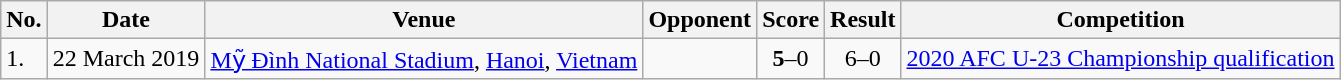<table class="wikitable">
<tr>
<th>No.</th>
<th>Date</th>
<th>Venue</th>
<th>Opponent</th>
<th>Score</th>
<th>Result</th>
<th>Competition</th>
</tr>
<tr>
<td>1.</td>
<td>22 March 2019</td>
<td><a href='#'>Mỹ Đình National Stadium</a>, <a href='#'>Hanoi</a>, <a href='#'>Vietnam</a></td>
<td></td>
<td align=center><strong>5</strong>–0</td>
<td align=center>6–0</td>
<td><a href='#'>2020 AFC U-23 Championship qualification</a></td>
</tr>
</table>
